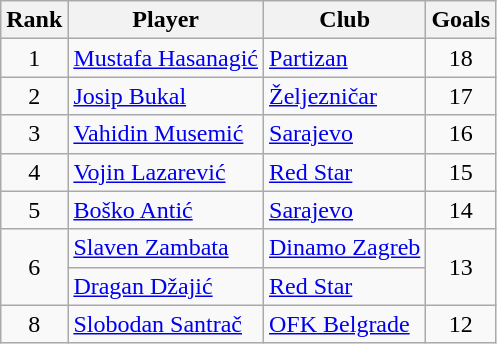<table class="wikitable" style="text-align:center">
<tr>
<th>Rank</th>
<th>Player</th>
<th>Club</th>
<th>Goals</th>
</tr>
<tr>
<td rowspan="1">1</td>
<td align="left"> <a href='#'>Mustafa Hasanagić</a></td>
<td align="left"><a href='#'>Partizan</a></td>
<td>18</td>
</tr>
<tr>
<td rowspan="1">2</td>
<td align="left"> <a href='#'>Josip Bukal</a></td>
<td align="left"><a href='#'>Željezničar</a></td>
<td>17</td>
</tr>
<tr>
<td rowspan="1">3</td>
<td align="left"> <a href='#'>Vahidin Musemić</a></td>
<td align="left"><a href='#'>Sarajevo</a></td>
<td>16</td>
</tr>
<tr>
<td rowspan="1">4</td>
<td align="left"> <a href='#'>Vojin Lazarević</a></td>
<td align="left"><a href='#'>Red Star</a></td>
<td>15</td>
</tr>
<tr>
<td rowspan="1">5</td>
<td align="left"> <a href='#'>Boško Antić</a></td>
<td align="left"><a href='#'>Sarajevo</a></td>
<td>14</td>
</tr>
<tr>
<td rowspan="2">6</td>
<td align="left"> <a href='#'>Slaven Zambata</a></td>
<td align="left"><a href='#'>Dinamo Zagreb</a></td>
<td rowspan="2">13</td>
</tr>
<tr>
<td align="left"> <a href='#'>Dragan Džajić</a></td>
<td align="left"><a href='#'>Red Star</a></td>
</tr>
<tr>
<td rowspan="1">8</td>
<td align="left"> <a href='#'>Slobodan Santrač</a></td>
<td align="left"><a href='#'>OFK Belgrade</a></td>
<td>12</td>
</tr>
</table>
